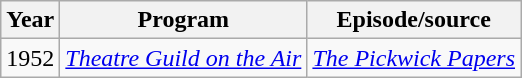<table class="wikitable">
<tr>
<th>Year</th>
<th>Program</th>
<th>Episode/source</th>
</tr>
<tr>
<td>1952</td>
<td><em><a href='#'>Theatre Guild on the Air</a></em></td>
<td><em><a href='#'>The Pickwick Papers</a></em></td>
</tr>
</table>
